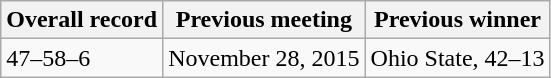<table class="wikitable">
<tr>
<th>Overall record</th>
<th>Previous meeting</th>
<th>Previous winner</th>
</tr>
<tr>
<td>47–58–6</td>
<td>November 28, 2015</td>
<td>Ohio State, 42–13</td>
</tr>
</table>
